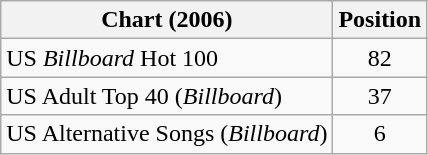<table class="wikitable sortable plainrowheaders">
<tr>
<th>Chart (2006)</th>
<th>Position</th>
</tr>
<tr>
<td>US <em>Billboard</em> Hot 100</td>
<td style="text-align:center;">82</td>
</tr>
<tr>
<td>US Adult Top 40 (<em>Billboard</em>)</td>
<td style="text-align:center;">37</td>
</tr>
<tr>
<td>US Alternative Songs (<em>Billboard</em>)</td>
<td style="text-align:center;">6</td>
</tr>
</table>
